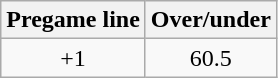<table class="wikitable" style="margin-left: auto; margin-right: auto; border: none; display: inline-table;">
<tr align="center">
<th style=>Pregame line</th>
<th style=>Over/under</th>
</tr>
<tr align="center">
<td>+1</td>
<td>60.5</td>
</tr>
</table>
